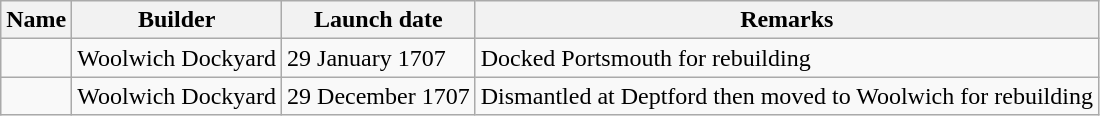<table class="wikitable">
<tr>
<th>Name</th>
<th>Builder</th>
<th>Launch date</th>
<th>Remarks</th>
</tr>
<tr>
<td></td>
<td>Woolwich Dockyard</td>
<td>29 January 1707</td>
<td>Docked Portsmouth for rebuilding</td>
</tr>
<tr>
<td></td>
<td>Woolwich Dockyard</td>
<td>29 December 1707</td>
<td>Dismantled at Deptford then moved to Woolwich for rebuilding</td>
</tr>
</table>
